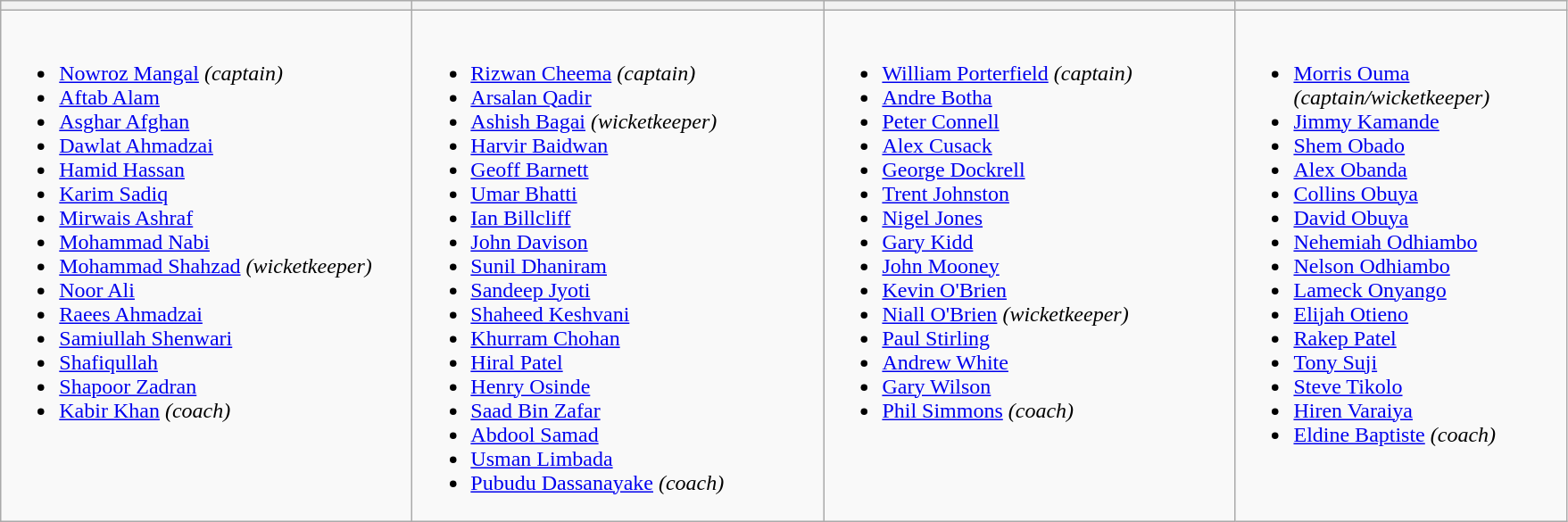<table class="wikitable">
<tr>
<th width=300></th>
<th width=300></th>
<th width=300></th>
<th width=240></th>
</tr>
<tr>
<td valign=top><br><ul><li><a href='#'>Nowroz Mangal</a> <em>(captain)</em></li><li><a href='#'>Aftab Alam</a></li><li><a href='#'>Asghar Afghan</a></li><li><a href='#'>Dawlat Ahmadzai</a></li><li><a href='#'>Hamid Hassan</a></li><li><a href='#'>Karim Sadiq</a></li><li><a href='#'>Mirwais Ashraf</a></li><li><a href='#'>Mohammad Nabi</a></li><li><a href='#'>Mohammad Shahzad</a> <em>(wicketkeeper)</em></li><li><a href='#'>Noor Ali</a></li><li><a href='#'>Raees Ahmadzai</a></li><li><a href='#'>Samiullah Shenwari</a></li><li><a href='#'>Shafiqullah</a></li><li><a href='#'>Shapoor Zadran</a></li><li><a href='#'>Kabir Khan</a> <em>(coach)</em></li></ul></td>
<td valign=top><br><ul><li><a href='#'>Rizwan Cheema</a> <em>(captain)</em></li><li><a href='#'>Arsalan Qadir</a></li><li><a href='#'>Ashish Bagai</a> <em>(wicketkeeper)</em></li><li><a href='#'>Harvir Baidwan</a></li><li><a href='#'>Geoff Barnett</a></li><li><a href='#'>Umar Bhatti</a></li><li><a href='#'>Ian Billcliff</a></li><li><a href='#'>John Davison</a></li><li><a href='#'>Sunil Dhaniram</a></li><li><a href='#'>Sandeep Jyoti</a></li><li><a href='#'>Shaheed Keshvani</a></li><li><a href='#'>Khurram Chohan</a></li><li><a href='#'>Hiral Patel</a></li><li><a href='#'>Henry Osinde</a></li><li><a href='#'>Saad Bin Zafar</a></li><li><a href='#'>Abdool Samad</a></li><li><a href='#'>Usman Limbada</a></li><li><a href='#'>Pubudu Dassanayake</a> <em>(coach)</em></li></ul></td>
<td valign=top><br><ul><li><a href='#'>William Porterfield</a> <em>(captain)</em></li><li><a href='#'>Andre Botha</a></li><li><a href='#'>Peter Connell</a></li><li><a href='#'>Alex Cusack</a></li><li><a href='#'>George Dockrell</a></li><li><a href='#'>Trent Johnston</a></li><li><a href='#'>Nigel Jones</a></li><li><a href='#'>Gary Kidd</a></li><li><a href='#'>John Mooney</a></li><li><a href='#'>Kevin O'Brien</a></li><li><a href='#'>Niall O'Brien</a> <em>(wicketkeeper)</em></li><li><a href='#'>Paul Stirling</a></li><li><a href='#'>Andrew White</a></li><li><a href='#'>Gary Wilson</a></li><li><a href='#'>Phil Simmons</a> <em>(coach)</em></li></ul></td>
<td valign=top><br><ul><li><a href='#'>Morris Ouma</a> <em>(captain/wicketkeeper)</em></li><li><a href='#'>Jimmy Kamande</a></li><li><a href='#'>Shem Obado</a></li><li><a href='#'>Alex Obanda</a></li><li><a href='#'>Collins Obuya</a></li><li><a href='#'>David Obuya</a></li><li><a href='#'>Nehemiah Odhiambo</a></li><li><a href='#'>Nelson Odhiambo</a></li><li><a href='#'>Lameck Onyango</a></li><li><a href='#'>Elijah Otieno</a></li><li><a href='#'>Rakep Patel</a></li><li><a href='#'>Tony Suji</a></li><li><a href='#'>Steve Tikolo</a></li><li><a href='#'>Hiren Varaiya</a></li><li><a href='#'>Eldine Baptiste</a> <em>(coach)</em></li></ul></td>
</tr>
</table>
